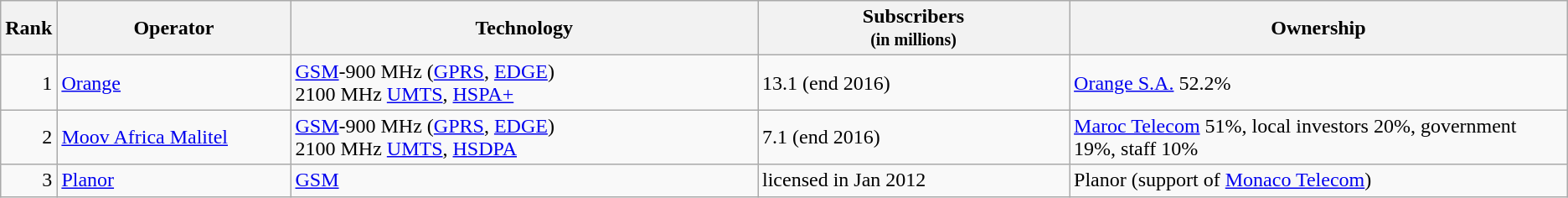<table class="wikitable">
<tr>
<th style="width:3%;">Rank</th>
<th style="width:15%;">Operator</th>
<th style="width:30%;">Technology</th>
<th style="width:20%;">Subscribers<br><small>(in millions)</small></th>
<th style="width:32%;">Ownership</th>
</tr>
<tr>
<td align=right>1</td>
<td><a href='#'>Orange</a></td>
<td><a href='#'>GSM</a>-900 MHz (<a href='#'>GPRS</a>, <a href='#'>EDGE</a>)<br>2100 MHz <a href='#'>UMTS</a>, <a href='#'>HSPA+</a></td>
<td>13.1 (end 2016)</td>
<td><a href='#'>Orange S.A.</a> 52.2%</td>
</tr>
<tr>
<td align=right>2</td>
<td><a href='#'>Moov Africa Malitel</a></td>
<td><a href='#'>GSM</a>-900 MHz (<a href='#'>GPRS</a>, <a href='#'>EDGE</a>)<br>2100 MHz <a href='#'>UMTS</a>, <a href='#'>HSDPA</a></td>
<td>7.1 (end 2016)</td>
<td><a href='#'>Maroc Telecom</a> 51%, local investors 20%, government 19%, staff 10%</td>
</tr>
<tr>
<td align=right>3</td>
<td><a href='#'>Planor</a></td>
<td><a href='#'>GSM</a></td>
<td>licensed in Jan 2012</td>
<td>Planor (support of <a href='#'>Monaco Telecom</a>)</td>
</tr>
</table>
